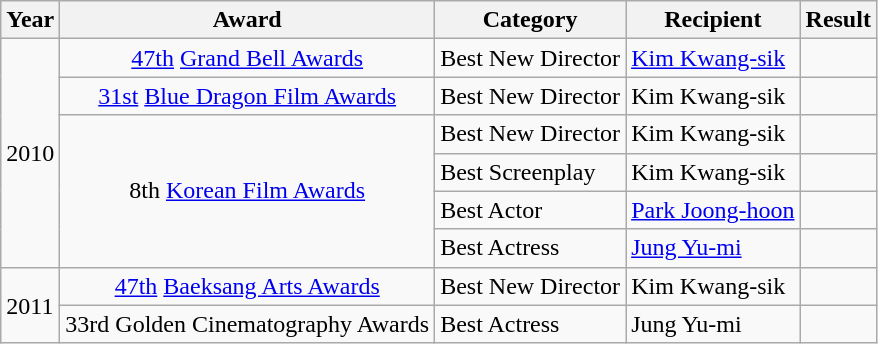<table class="wikitable">
<tr>
<th>Year</th>
<th>Award</th>
<th>Category</th>
<th>Recipient</th>
<th>Result</th>
</tr>
<tr>
<td rowspan=6>2010</td>
<td style="text-align:center;"><a href='#'>47th</a> <a href='#'>Grand Bell Awards</a></td>
<td>Best New Director</td>
<td><a href='#'>Kim Kwang-sik</a></td>
<td></td>
</tr>
<tr>
<td style="text-align:center;"><a href='#'>31st</a> <a href='#'>Blue Dragon Film Awards</a></td>
<td>Best New Director</td>
<td>Kim Kwang-sik</td>
<td></td>
</tr>
<tr>
<td rowspan=4 style="text-align:center;">8th <a href='#'>Korean Film Awards</a></td>
<td>Best New Director</td>
<td>Kim Kwang-sik</td>
<td></td>
</tr>
<tr>
<td>Best Screenplay</td>
<td>Kim Kwang-sik</td>
<td></td>
</tr>
<tr>
<td>Best Actor</td>
<td><a href='#'>Park Joong-hoon</a></td>
<td></td>
</tr>
<tr>
<td>Best Actress</td>
<td><a href='#'>Jung Yu-mi</a></td>
<td></td>
</tr>
<tr>
<td rowspan=2>2011</td>
<td style="text-align:center;"><a href='#'>47th</a> <a href='#'>Baeksang Arts Awards</a></td>
<td>Best New Director</td>
<td>Kim Kwang-sik</td>
<td></td>
</tr>
<tr>
<td style="text-align:center;">33rd Golden Cinematography Awards</td>
<td>Best Actress</td>
<td>Jung Yu-mi</td>
<td></td>
</tr>
</table>
